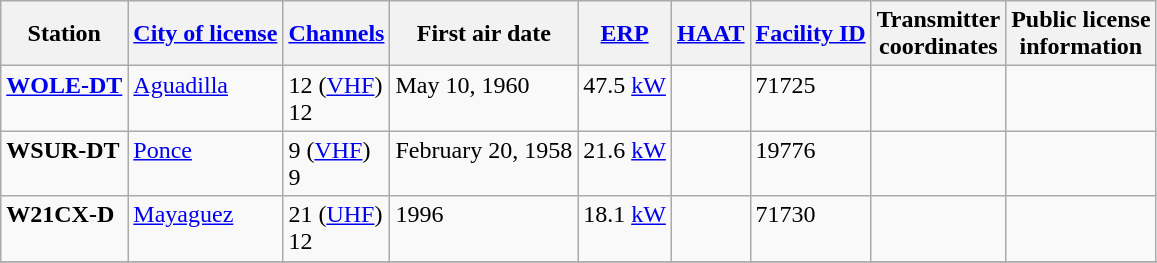<table class="wikitable">
<tr>
<th>Station</th>
<th><a href='#'>City of license</a></th>
<th><a href='#'>Channels</a></th>
<th>First air date</th>
<th><a href='#'>ERP</a></th>
<th><a href='#'>HAAT</a></th>
<th><a href='#'>Facility ID</a></th>
<th>Transmitter<br>coordinates</th>
<th>Public license<br>information</th>
</tr>
<tr style="vertical-align: top; text-align: left;">
<td><strong><a href='#'>WOLE-DT</a></strong></td>
<td><a href='#'>Aguadilla</a></td>
<td>12 (<a href='#'>VHF</a>)<br>12</td>
<td>May 10, 1960</td>
<td>47.5 <a href='#'>kW</a></td>
<td></td>
<td>71725</td>
<td></td>
<td><br></td>
</tr>
<tr style="vertical-align: top; text-align: left;">
<td><strong>WSUR-DT</strong></td>
<td><a href='#'>Ponce</a></td>
<td>9 (<a href='#'>VHF</a>)<br>9</td>
<td>February 20, 1958</td>
<td>21.6 <a href='#'>kW</a></td>
<td></td>
<td>19776</td>
<td></td>
<td><br></td>
</tr>
<tr style="vertical-align: top; text-align: left;">
<td><strong>W21CX-D</strong></td>
<td><a href='#'>Mayaguez</a></td>
<td>21 (<a href='#'>UHF</a>)<br>12</td>
<td>1996</td>
<td>18.1 <a href='#'>kW</a></td>
<td></td>
<td>71730</td>
<td></td>
<td></td>
</tr>
<tr style="vertical-align: top; text-align: left;">
</tr>
</table>
